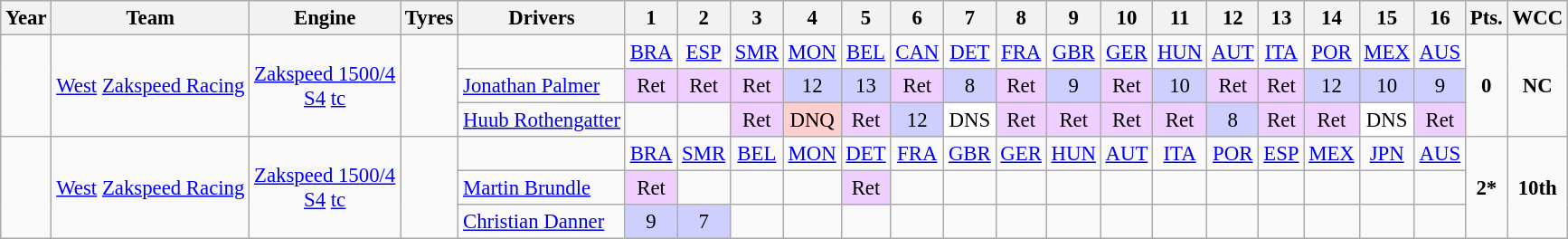<table class="wikitable" style="text-align:center; font-size:95%">
<tr>
<th>Year</th>
<th>Team</th>
<th>Engine</th>
<th>Tyres</th>
<th>Drivers</th>
<th>1</th>
<th>2</th>
<th>3</th>
<th>4</th>
<th>5</th>
<th>6</th>
<th>7</th>
<th>8</th>
<th>9</th>
<th>10</th>
<th>11</th>
<th>12</th>
<th>13</th>
<th>14</th>
<th>15</th>
<th>16</th>
<th>Pts.</th>
<th>WCC</th>
</tr>
<tr>
<td rowspan="3"></td>
<td rowspan="3"><a href='#'>West</a> <a href='#'>Zakspeed Racing</a></td>
<td rowspan="3"><a href='#'>Zakspeed 1500/4</a><br><a href='#'>S4</a> <a href='#'>tc</a></td>
<td rowspan="3"></td>
<td></td>
<td><a href='#'>BRA</a></td>
<td><a href='#'>ESP</a></td>
<td><a href='#'>SMR</a></td>
<td><a href='#'>MON</a></td>
<td><a href='#'>BEL</a></td>
<td><a href='#'>CAN</a></td>
<td><a href='#'>DET</a></td>
<td><a href='#'>FRA</a></td>
<td><a href='#'>GBR</a></td>
<td><a href='#'>GER</a></td>
<td><a href='#'>HUN</a></td>
<td><a href='#'>AUT</a></td>
<td><a href='#'>ITA</a></td>
<td><a href='#'>POR</a></td>
<td><a href='#'>MEX</a></td>
<td><a href='#'>AUS</a></td>
<td rowspan="3"><strong>0</strong></td>
<td rowspan="3"><strong>NC</strong></td>
</tr>
<tr>
<td align="left"><a href='#'>Jonathan Palmer</a></td>
<td style="background:#efcfff;">Ret</td>
<td style="background:#efcfff;">Ret</td>
<td style="background:#efcfff;">Ret</td>
<td style="background:#cfcfff;">12</td>
<td style="background:#cfcfff;">13</td>
<td style="background:#efcfff;">Ret</td>
<td style="background:#cfcfff;">8</td>
<td style="background:#efcfff;">Ret</td>
<td style="background:#cfcfff;">9</td>
<td style="background:#efcfff;">Ret</td>
<td style="background:#cfcfff;">10</td>
<td style="background:#efcfff;">Ret</td>
<td style="background:#efcfff;">Ret</td>
<td style="background:#cfcfff;">12</td>
<td style="background:#cfcfff;">10</td>
<td style="background:#cfcfff;">9</td>
</tr>
<tr>
<td align="left"><a href='#'>Huub Rothengatter</a></td>
<td></td>
<td></td>
<td style="background:#efcfff;">Ret</td>
<td style="background:#ffcfcf;">DNQ</td>
<td style="background:#efcfff;">Ret</td>
<td style="background:#cfcfff;">12</td>
<td style="background:#fff;">DNS</td>
<td style="background:#efcfff;">Ret</td>
<td style="background:#efcfff;">Ret</td>
<td style="background:#efcfff;">Ret</td>
<td style="background:#efcfff;">Ret</td>
<td style="background:#cfcfff;">8</td>
<td style="background:#efcfff;">Ret</td>
<td style="background:#efcfff;">Ret</td>
<td style="background:#fff;">DNS</td>
<td style="background:#efcfff;">Ret</td>
</tr>
<tr>
<td rowspan="3"></td>
<td rowspan="3"><a href='#'>West</a> <a href='#'>Zakspeed Racing</a></td>
<td rowspan="3"><a href='#'>Zakspeed 1500/4</a><br><a href='#'>S4</a> <a href='#'>tc</a></td>
<td rowspan="3"></td>
<td></td>
<td><a href='#'>BRA</a></td>
<td><a href='#'>SMR</a></td>
<td><a href='#'>BEL</a></td>
<td><a href='#'>MON</a></td>
<td><a href='#'>DET</a></td>
<td><a href='#'>FRA</a></td>
<td><a href='#'>GBR</a></td>
<td><a href='#'>GER</a></td>
<td><a href='#'>HUN</a></td>
<td><a href='#'>AUT</a></td>
<td><a href='#'>ITA</a></td>
<td><a href='#'>POR</a></td>
<td><a href='#'>ESP</a></td>
<td><a href='#'>MEX</a></td>
<td><a href='#'>JPN</a></td>
<td><a href='#'>AUS</a></td>
<td rowspan="3"><strong>2*</strong></td>
<td rowspan="3"><strong>10th</strong></td>
</tr>
<tr>
<td align="left"><a href='#'>Martin Brundle</a></td>
<td style="background:#efcfff;">Ret</td>
<td></td>
<td></td>
<td></td>
<td style="background:#efcfff;">Ret</td>
<td></td>
<td></td>
<td></td>
<td></td>
<td></td>
<td></td>
<td></td>
<td></td>
<td></td>
<td></td>
<td></td>
</tr>
<tr>
<td align="left"><a href='#'>Christian Danner</a></td>
<td style="background:#cfcfff;">9</td>
<td style="background:#cfcfff;">7</td>
<td></td>
<td></td>
<td></td>
<td></td>
<td></td>
<td></td>
<td></td>
<td></td>
<td></td>
<td></td>
<td></td>
<td></td>
<td></td>
<td></td>
</tr>
</table>
